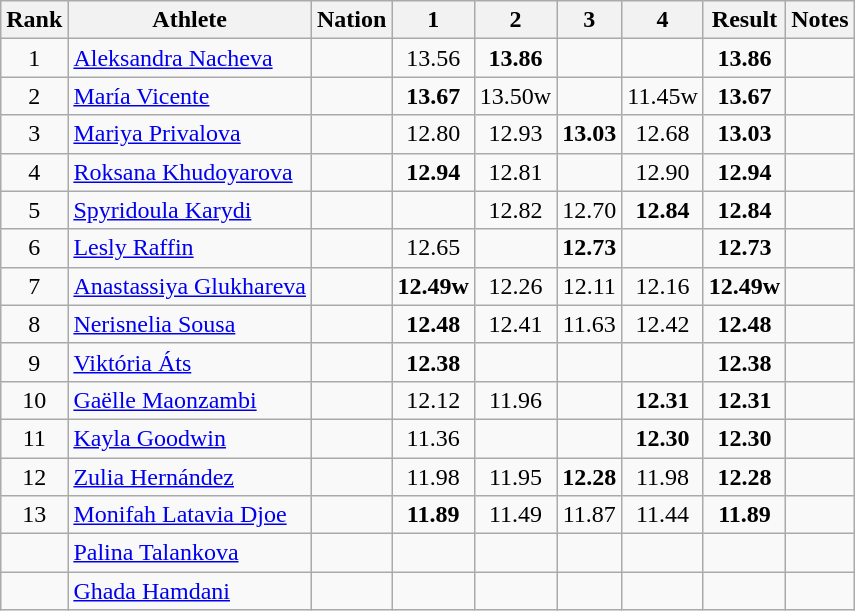<table class="wikitable sortable" style="text-align:center">
<tr>
<th>Rank</th>
<th>Athlete</th>
<th>Nation</th>
<th>1</th>
<th>2</th>
<th>3</th>
<th>4</th>
<th>Result</th>
<th>Notes</th>
</tr>
<tr>
<td>1</td>
<td align=left><a href='#'>Aleksandra Nacheva</a></td>
<td align=left></td>
<td>13.56</td>
<td><strong>13.86</strong></td>
<td></td>
<td></td>
<td><strong>13.86</strong></td>
<td></td>
</tr>
<tr>
<td>2</td>
<td align=left><a href='#'>María Vicente</a></td>
<td align=left></td>
<td><strong>13.67</strong></td>
<td>13.50w</td>
<td></td>
<td>11.45w</td>
<td><strong>13.67</strong></td>
<td></td>
</tr>
<tr>
<td>3</td>
<td align=left><a href='#'>Mariya Privalova</a></td>
<td align=left></td>
<td>12.80</td>
<td>12.93</td>
<td><strong>13.03</strong></td>
<td>12.68</td>
<td><strong>13.03</strong></td>
<td></td>
</tr>
<tr>
<td>4</td>
<td align=left><a href='#'>Roksana Khudoyarova</a></td>
<td align=left></td>
<td><strong>12.94</strong></td>
<td>12.81</td>
<td></td>
<td>12.90</td>
<td><strong>12.94</strong></td>
<td></td>
</tr>
<tr>
<td>5</td>
<td align=left><a href='#'>Spyridoula Karydi</a></td>
<td align=left></td>
<td></td>
<td>12.82</td>
<td>12.70</td>
<td><strong>12.84</strong></td>
<td><strong>12.84</strong></td>
<td></td>
</tr>
<tr>
<td>6</td>
<td align=left><a href='#'>Lesly Raffin</a></td>
<td align=left></td>
<td>12.65</td>
<td></td>
<td><strong>12.73</strong></td>
<td></td>
<td><strong>12.73</strong></td>
<td></td>
</tr>
<tr>
<td>7</td>
<td align=left><a href='#'>Anastassiya Glukhareva</a></td>
<td align=left></td>
<td><strong>12.49w</strong></td>
<td>12.26</td>
<td>12.11</td>
<td>12.16</td>
<td><strong>12.49w</strong></td>
<td></td>
</tr>
<tr>
<td>8</td>
<td align=left><a href='#'>Nerisnelia Sousa</a></td>
<td align=left></td>
<td><strong>12.48</strong></td>
<td>12.41</td>
<td>11.63</td>
<td>12.42</td>
<td><strong>12.48</strong></td>
<td></td>
</tr>
<tr>
<td>9</td>
<td align=left><a href='#'>Viktória Áts</a></td>
<td align=left></td>
<td><strong>12.38</strong></td>
<td></td>
<td></td>
<td></td>
<td><strong>12.38</strong></td>
<td></td>
</tr>
<tr>
<td>10</td>
<td align=left><a href='#'>Gaëlle Maonzambi</a></td>
<td align=left></td>
<td>12.12</td>
<td>11.96</td>
<td></td>
<td><strong>12.31</strong></td>
<td><strong>12.31</strong></td>
<td></td>
</tr>
<tr>
<td>11</td>
<td align=left><a href='#'>Kayla Goodwin</a></td>
<td align=left></td>
<td>11.36</td>
<td></td>
<td></td>
<td><strong>12.30</strong></td>
<td><strong>12.30</strong></td>
<td></td>
</tr>
<tr>
<td>12</td>
<td align=left><a href='#'>Zulia Hernández</a></td>
<td align=left></td>
<td>11.98</td>
<td>11.95</td>
<td><strong>12.28</strong></td>
<td>11.98</td>
<td><strong>12.28</strong></td>
<td></td>
</tr>
<tr>
<td>13</td>
<td align=left><a href='#'>Monifah Latavia Djoe</a></td>
<td align=left></td>
<td><strong>11.89</strong></td>
<td>11.49</td>
<td>11.87</td>
<td>11.44</td>
<td><strong>11.89</strong></td>
<td></td>
</tr>
<tr>
<td></td>
<td align=left><a href='#'>Palina Talankova</a></td>
<td align=left></td>
<td></td>
<td></td>
<td></td>
<td></td>
<td></td>
<td></td>
</tr>
<tr>
<td></td>
<td align=left><a href='#'>Ghada Hamdani</a></td>
<td align=left></td>
<td></td>
<td></td>
<td></td>
<td></td>
<td></td>
<td></td>
</tr>
</table>
